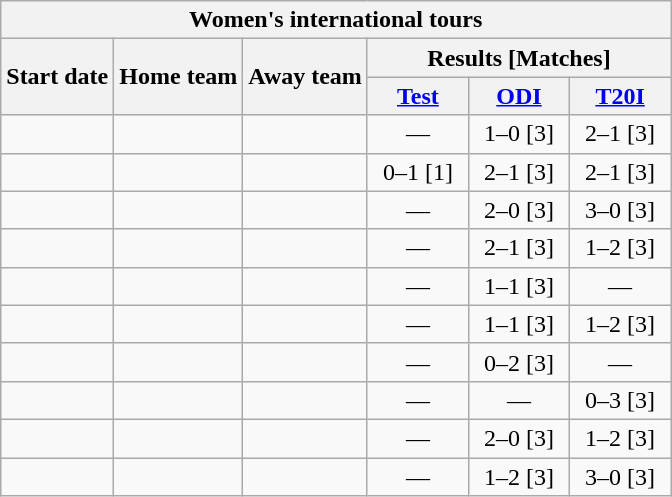<table class="wikitable unsortable" style="text-align:center; white-space:nowrap">
<tr>
<th colspan=6>Women's international tours</th>
</tr>
<tr>
<th rowspan=2>Start date</th>
<th rowspan=2>Home team</th>
<th rowspan=2>Away team</th>
<th colspan=3>Results [Matches]</th>
</tr>
<tr>
<th width=60><a href='#'>Test</a></th>
<th width=60><a href='#'>ODI</a></th>
<th width=60><a href='#'>T20I</a></th>
</tr>
<tr>
<td style="text-align:left"><a href='#'></a></td>
<td style="text-align:left"></td>
<td style="text-align:left"></td>
<td>—</td>
<td>1–0 [3]</td>
<td>2–1 [3]</td>
</tr>
<tr>
<td style="text-align:left"><a href='#'></a></td>
<td style="text-align:left"></td>
<td style="text-align:left"></td>
<td>0–1 [1]</td>
<td>2–1 [3]</td>
<td>2–1 [3]</td>
</tr>
<tr>
<td style="text-align:left"><a href='#'></a></td>
<td style="text-align:left"></td>
<td style="text-align:left"></td>
<td>—</td>
<td>2–0 [3]</td>
<td>3–0 [3]</td>
</tr>
<tr>
<td style="text-align:left"><a href='#'></a></td>
<td style="text-align:left"></td>
<td style="text-align:left"></td>
<td>—</td>
<td>2–1 [3]</td>
<td>1–2 [3]</td>
</tr>
<tr>
<td style="text-align:left"><a href='#'></a></td>
<td style="text-align:left"></td>
<td style="text-align:left"></td>
<td>—</td>
<td>1–1 [3]</td>
<td>—</td>
</tr>
<tr>
<td style="text-align:left"><a href='#'></a></td>
<td style="text-align:left"></td>
<td style="text-align:left"></td>
<td>—</td>
<td>1–1 [3]</td>
<td>1–2 [3]</td>
</tr>
<tr>
<td style="text-align:left"><a href='#'></a></td>
<td style="text-align:left"></td>
<td style="text-align:left"></td>
<td>—</td>
<td>0–2 [3]</td>
<td>—</td>
</tr>
<tr>
<td style="text-align:left"><a href='#'></a></td>
<td style="text-align:left"></td>
<td style="text-align:left"></td>
<td>—</td>
<td>—</td>
<td>0–3 [3]</td>
</tr>
<tr>
<td style="text-align:left"><a href='#'></a></td>
<td style="text-align:left"></td>
<td style="text-align:left"></td>
<td>—</td>
<td>2–0 [3]</td>
<td>1–2 [3]</td>
</tr>
<tr>
<td style="text-align:left"><a href='#'></a></td>
<td style="text-align:left"></td>
<td style="text-align:left"></td>
<td>—</td>
<td>1–2 [3]</td>
<td>3–0 [3]</td>
</tr>
</table>
